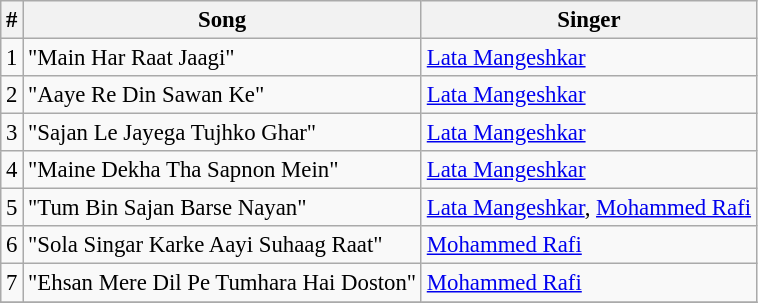<table class="wikitable" style="font-size:95%;">
<tr>
<th>#</th>
<th>Song</th>
<th>Singer</th>
</tr>
<tr>
<td>1</td>
<td>"Main Har Raat Jaagi"</td>
<td><a href='#'>Lata Mangeshkar</a></td>
</tr>
<tr>
<td>2</td>
<td>"Aaye Re Din Sawan Ke"</td>
<td><a href='#'>Lata Mangeshkar</a></td>
</tr>
<tr>
<td>3</td>
<td>"Sajan Le Jayega Tujhko Ghar"</td>
<td><a href='#'>Lata Mangeshkar</a></td>
</tr>
<tr>
<td>4</td>
<td>"Maine Dekha Tha Sapnon Mein"</td>
<td><a href='#'>Lata Mangeshkar</a></td>
</tr>
<tr>
<td>5</td>
<td>"Tum Bin Sajan Barse Nayan"</td>
<td><a href='#'>Lata Mangeshkar</a>, <a href='#'>Mohammed Rafi</a></td>
</tr>
<tr>
<td>6</td>
<td>"Sola Singar Karke Aayi Suhaag Raat"</td>
<td><a href='#'>Mohammed Rafi</a></td>
</tr>
<tr>
<td>7</td>
<td>"Ehsan Mere Dil Pe Tumhara Hai Doston"</td>
<td><a href='#'>Mohammed Rafi</a></td>
</tr>
<tr>
</tr>
</table>
